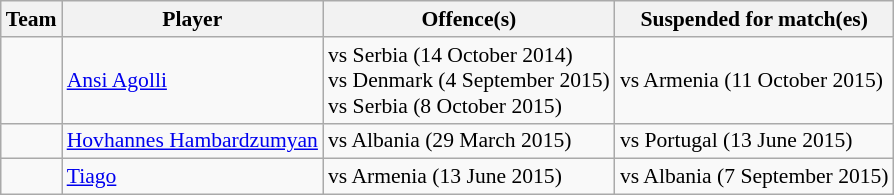<table class="wikitable" style="font-size:90%">
<tr>
<th>Team</th>
<th>Player</th>
<th>Offence(s)</th>
<th>Suspended for match(es)</th>
</tr>
<tr>
<td></td>
<td><a href='#'>Ansi Agolli</a></td>
<td> vs Serbia (14 October 2014)<br> vs Denmark (4 September 2015)<br> vs Serbia (8 October 2015)</td>
<td>vs Armenia (11 October 2015)</td>
</tr>
<tr>
<td></td>
<td><a href='#'>Hovhannes Hambardzumyan</a></td>
<td> vs Albania (29 March 2015)</td>
<td>vs Portugal (13 June 2015)</td>
</tr>
<tr>
<td></td>
<td><a href='#'>Tiago</a></td>
<td> vs Armenia (13 June 2015)</td>
<td>vs Albania (7 September 2015)</td>
</tr>
</table>
